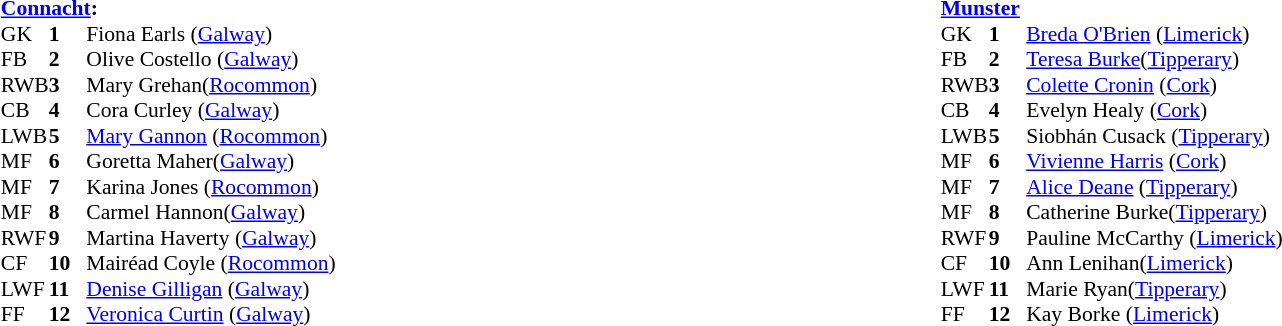<table width="100%">
<tr>
<td valign="top"></td>
<td valign="top" width="50%"><br><table style="font-size: 90%" cellspacing="0" cellpadding="0" align=center>
<tr>
<td colspan="4"><strong><a href='#'>Connacht</a>:</strong></td>
</tr>
<tr>
<th width="25"></th>
<th width="25"></th>
</tr>
<tr>
<td>GK</td>
<td><strong>1</strong></td>
<td>Fiona Earls (<a href='#'>Galway</a>)</td>
</tr>
<tr>
<td>FB</td>
<td><strong>2</strong></td>
<td>Olive Costello (<a href='#'>Galway</a>)</td>
</tr>
<tr>
<td>RWB</td>
<td><strong>3</strong></td>
<td>Mary Grehan(<a href='#'>Rocommon</a>)</td>
</tr>
<tr>
<td>CB</td>
<td><strong>4</strong></td>
<td>Cora Curley (<a href='#'>Galway</a>)</td>
</tr>
<tr>
<td>LWB</td>
<td><strong>5</strong></td>
<td><a href='#'>Mary Gannon</a> (<a href='#'>Rocommon</a>)</td>
</tr>
<tr>
<td>MF</td>
<td><strong>6</strong></td>
<td>Goretta Maher(<a href='#'>Galway</a>)</td>
</tr>
<tr>
<td>MF</td>
<td><strong>7</strong></td>
<td>Karina Jones (<a href='#'>Rocommon</a>)</td>
</tr>
<tr>
<td>MF</td>
<td><strong>8</strong></td>
<td>Carmel Hannon(<a href='#'>Galway</a>)</td>
</tr>
<tr>
<td>RWF</td>
<td><strong>9</strong></td>
<td>Martina Haverty (<a href='#'>Galway</a>)</td>
</tr>
<tr>
<td>CF</td>
<td><strong>10</strong></td>
<td>Mairéad Coyle (<a href='#'>Rocommon</a>)</td>
</tr>
<tr>
<td>LWF</td>
<td><strong>11</strong></td>
<td><a href='#'>Denise Gilligan</a> (<a href='#'>Galway</a>)</td>
</tr>
<tr>
<td>FF</td>
<td><strong>12</strong></td>
<td><a href='#'>Veronica Curtin</a> (<a href='#'>Galway</a>)</td>
</tr>
<tr>
</tr>
</table>
</td>
<td valign="top" width="50%"><br><table style="font-size: 90%" cellspacing="0" cellpadding="0" align=center>
<tr>
<td colspan="4"><strong><a href='#'>Munster</a></strong></td>
</tr>
<tr>
<th width="25"></th>
<th width="25"></th>
</tr>
<tr>
<td>GK</td>
<td><strong>1</strong></td>
<td><a href='#'>Breda O'Brien</a> (<a href='#'>Limerick</a>)</td>
</tr>
<tr>
<td>FB</td>
<td><strong>2</strong></td>
<td><a href='#'>Teresa Burke</a>(<a href='#'>Tipperary</a>)</td>
</tr>
<tr>
<td>RWB</td>
<td><strong>3</strong></td>
<td><a href='#'>Colette Cronin</a> (<a href='#'>Cork</a>)</td>
</tr>
<tr>
<td>CB</td>
<td><strong>4</strong></td>
<td>Evelyn Healy (<a href='#'>Cork</a>)</td>
</tr>
<tr>
<td>LWB</td>
<td><strong>5</strong></td>
<td>Siobhán Cusack (<a href='#'>Tipperary</a>)</td>
</tr>
<tr>
<td>MF</td>
<td><strong>6</strong></td>
<td><a href='#'>Vivienne Harris</a> (<a href='#'>Cork</a>)</td>
</tr>
<tr>
<td>MF</td>
<td><strong>7</strong></td>
<td><a href='#'>Alice Deane</a> (<a href='#'>Tipperary</a>)</td>
</tr>
<tr>
<td>MF</td>
<td><strong>8</strong></td>
<td>Catherine Burke(<a href='#'>Tipperary</a>)</td>
</tr>
<tr>
<td>RWF</td>
<td><strong>9</strong></td>
<td>Pauline McCarthy (<a href='#'>Limerick</a>)</td>
</tr>
<tr>
<td>CF</td>
<td><strong>10</strong></td>
<td>Ann Lenihan(<a href='#'>Limerick</a>)</td>
</tr>
<tr>
<td>LWF</td>
<td><strong>11</strong></td>
<td>Marie Ryan(<a href='#'>Tipperary</a>)</td>
</tr>
<tr>
<td>FF</td>
<td><strong>12</strong></td>
<td>Kay Borke (<a href='#'>Limerick</a>)</td>
</tr>
<tr>
</tr>
</table>
</td>
</tr>
</table>
